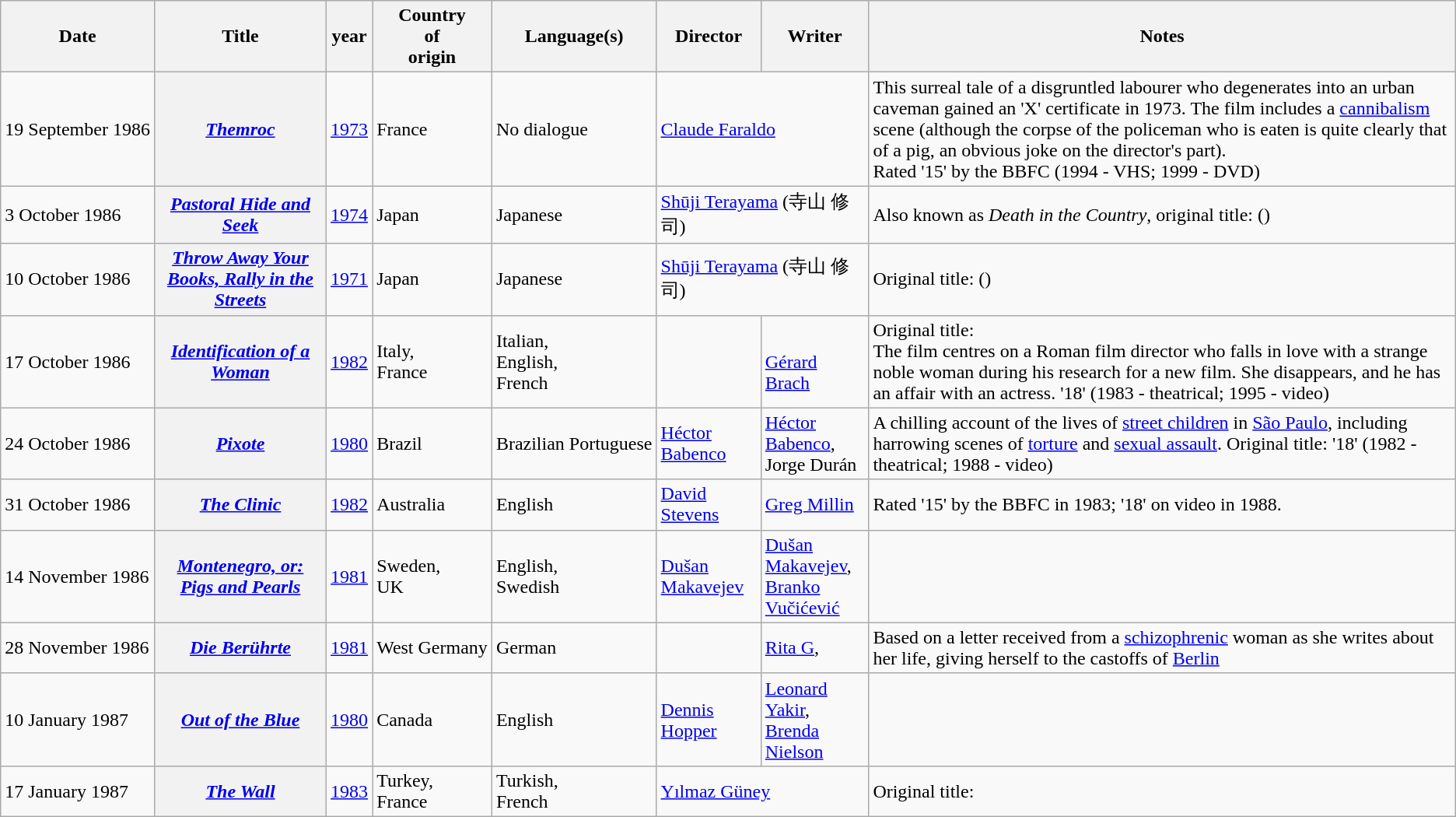<table class="wikitable plainrowheaders">
<tr>
<th scope="col">Date</th>
<th scope="col">Title</th>
<th scope="col">year</th>
<th scope="col">Country<br>of<br>origin</th>
<th scope="col">Language(s)</th>
<th scope="col">Director</th>
<th scope="col">Writer</th>
<th scope="col">Notes</th>
</tr>
<tr>
<td style="white-space: nowrap;">19 September 1986</td>
<th scope="row"><em><a href='#'>Themroc</a></em></th>
<td><a href='#'>1973</a></td>
<td style="white-space: nowrap;">France</td>
<td style="white-space: nowrap;">No dialogue</td>
<td colspan="2"><a href='#'>Claude Faraldo</a></td>
<td>This surreal tale of a disgruntled labourer who degenerates into an urban caveman gained an 'X' certificate in 1973. The film includes a <a href='#'>cannibalism</a> scene (although the corpse of the policeman who is eaten is quite clearly that of a pig, an obvious joke on the director's part).<br>Rated '15' by the BBFC (1994 - VHS; 1999 - DVD)</td>
</tr>
<tr>
<td style="white-space: nowrap;">3 October 1986</td>
<th scope="row"><em><a href='#'>Pastoral Hide and Seek</a></em></th>
<td><a href='#'>1974</a></td>
<td style="white-space: nowrap;">Japan</td>
<td style="white-space: nowrap;">Japanese</td>
<td colspan="2"><a href='#'>Shūji Terayama</a> (寺山 修司)</td>
<td>Also known as <em>Death in the Country</em>, original title:  ()</td>
</tr>
<tr>
<td style="white-space: nowrap;">10 October 1986</td>
<th scope="row"><em><a href='#'>Throw Away Your Books, Rally in the Streets</a></em></th>
<td><a href='#'>1971</a></td>
<td style="white-space: nowrap;">Japan</td>
<td style="white-space: nowrap;">Japanese</td>
<td colspan="2"><a href='#'>Shūji Terayama</a> (寺山 修司)</td>
<td>Original title:  ()</td>
</tr>
<tr>
<td style="white-space: nowrap;">17 October 1986</td>
<th scope="row"><em><a href='#'>Identification of a Woman</a></em></th>
<td><a href='#'>1982</a></td>
<td style="white-space: nowrap;">Italy,<br>France</td>
<td style="white-space: nowrap;">Italian,<br>English,<br>French</td>
<td></td>
<td><br><a href='#'>Gérard Brach</a></td>
<td>Original title: <br>The film centres on a Roman film director who falls in love with a strange noble woman during his research for a new film. She disappears, and he has an affair with an actress. '18' (1983 - theatrical; 1995 - video)</td>
</tr>
<tr>
<td style="white-space: nowrap;">24 October 1986</td>
<th scope="row"><em><a href='#'>Pixote</a></em></th>
<td><a href='#'>1980</a></td>
<td style="white-space: nowrap;">Brazil</td>
<td style="white-space: nowrap;">Brazilian Portuguese</td>
<td><a href='#'>Héctor Babenco</a></td>
<td><a href='#'>Héctor Babenco</a>,<br>Jorge Durán</td>
<td>A chilling account of the lives of <a href='#'>street children</a> in <a href='#'>São Paulo</a>, including harrowing scenes of <a href='#'>torture</a> and <a href='#'>sexual assault</a>. Original title:  '18' (1982 - theatrical; 1988 - video)</td>
</tr>
<tr>
<td style="white-space: nowrap;">31 October 1986</td>
<th scope="row"><em><a href='#'>The Clinic</a></em></th>
<td><a href='#'>1982</a></td>
<td style="white-space: nowrap;">Australia</td>
<td style="white-space: nowrap;">English</td>
<td><a href='#'>David Stevens</a></td>
<td><a href='#'>Greg Millin</a></td>
<td>Rated '15' by the BBFC in 1983; '18' on video in 1988.</td>
</tr>
<tr>
<td style="white-space: nowrap;">14 November  1986</td>
<th scope="row"><em><a href='#'>Montenegro, or: Pigs and Pearls</a></em></th>
<td><a href='#'>1981</a></td>
<td style="white-space: nowrap;">Sweden,<br>UK</td>
<td style="white-space: nowrap;">English,<br>Swedish</td>
<td><a href='#'>Dušan Makavejev</a></td>
<td><a href='#'>Dušan Makavejev</a>,<br><a href='#'>Branko Vučićević</a></td>
<td></td>
</tr>
<tr>
<td style="white-space: nowrap;">28 November 1986</td>
<th scope="row"><em><a href='#'>Die Berührte</a></em></th>
<td><a href='#'>1981</a></td>
<td style="white-space: nowrap;">West Germany</td>
<td style="white-space: nowrap;">German</td>
<td></td>
<td><a href='#'>Rita G</a>,<br></td>
<td>Based on a letter received from a <a href='#'>schizophrenic</a> woman as she writes about her life, giving herself to the castoffs of <a href='#'>Berlin</a></td>
</tr>
<tr>
<td style="white-space: nowrap;">10 January 1987</td>
<th scope="row"><em><a href='#'>Out of the Blue</a></em></th>
<td><a href='#'>1980</a></td>
<td style="white-space: nowrap;">Canada</td>
<td style="white-space: nowrap;">English</td>
<td><a href='#'>Dennis Hopper</a></td>
<td><a href='#'>Leonard Yakir</a>,<br><a href='#'>Brenda Nielson</a></td>
<td></td>
</tr>
<tr>
<td style="white-space: nowrap;">17 January 1987</td>
<th scope="row"><em><a href='#'>The Wall</a></em></th>
<td><a href='#'>1983</a></td>
<td style="white-space: nowrap;">Turkey,<br>France</td>
<td style="white-space: nowrap;">Turkish,<br>French</td>
<td colspan="2"><a href='#'>Yılmaz Güney</a></td>
<td>Original title: </td>
</tr>
</table>
